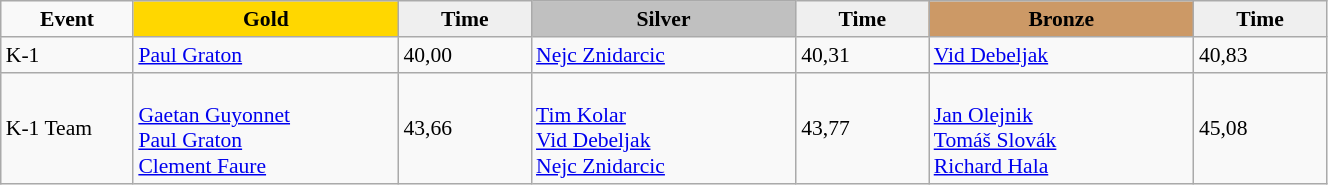<table class="wikitable" width=70% style="font-size:90%">
<tr>
<td align=center width=10%><strong>Event</strong></td>
<td align=center width=20% bgcolor="gold"><strong>Gold</strong></td>
<td align=center width=10% bgcolor="EFEFEF"><strong>Time</strong></td>
<td align=center width=20% bgcolor="silver"><strong>Silver</strong></td>
<td align=center width=10% bgcolor="EFEFEF"><strong> Time </strong></td>
<td align=center width=20% bgcolor="CC9966"><strong>Bronze</strong></td>
<td align=center width=10% bgcolor="EFEFEF"><strong> Time </strong></td>
</tr>
<tr>
<td>K-1</td>
<td> <a href='#'>Paul Graton</a></td>
<td>40,00</td>
<td> <a href='#'>Nejc Znidarcic</a></td>
<td>40,31</td>
<td> <a href='#'>Vid Debeljak</a></td>
<td>40,83</td>
</tr>
<tr>
<td>K-1 Team</td>
<td><br><a href='#'>Gaetan Guyonnet</a><br><a href='#'>Paul Graton</a><br><a href='#'>Clement Faure</a></td>
<td>43,66</td>
<td><br><a href='#'>Tim Kolar</a><br><a href='#'>Vid Debeljak</a><br><a href='#'>Nejc Znidarcic</a></td>
<td>43,77</td>
<td><br><a href='#'>Jan Olejnik</a><br><a href='#'>Tomáš Slovák</a><br><a href='#'>Richard Hala</a></td>
<td>45,08</td>
</tr>
</table>
